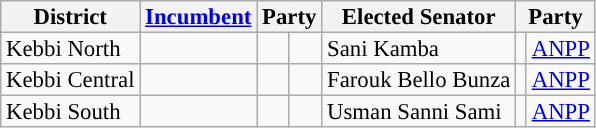<table class="sortable wikitable" style="font-size:95%;line-height:14px;">
<tr>
<th class="unsortable">District</th>
<th class="unsortable"><a href='#'>Incumbent</a></th>
<th colspan="2">Party</th>
<th class="unsortable">Elected Senator</th>
<th colspan="2">Party</th>
</tr>
<tr>
<td>Kebbi North</td>
<td></td>
<td></td>
<td></td>
<td>Sani Kamba</td>
<td style="background:"></td>
<td><a href='#'>ANPP</a></td>
</tr>
<tr>
<td>Kebbi Central</td>
<td></td>
<td></td>
<td></td>
<td>Farouk Bello Bunza</td>
<td style="background:"></td>
<td><a href='#'>ANPP</a></td>
</tr>
<tr>
<td>Kebbi South</td>
<td></td>
<td></td>
<td></td>
<td>Usman Sanni Sami</td>
<td style="background:"></td>
<td><a href='#'>ANPP</a></td>
</tr>
</table>
